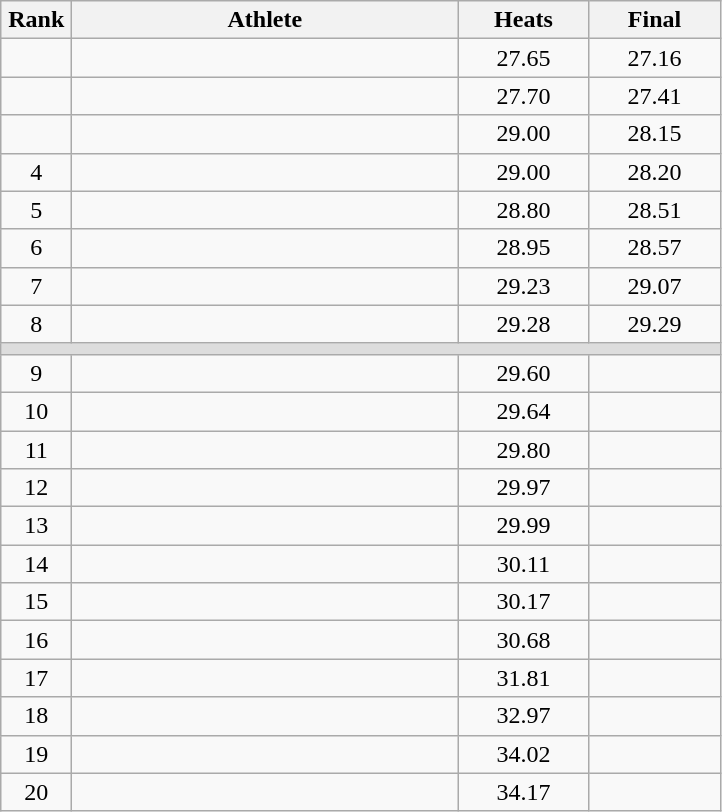<table class=wikitable style="text-align:center">
<tr>
<th width=40>Rank</th>
<th width=250>Athlete</th>
<th width=80>Heats</th>
<th width=80>Final</th>
</tr>
<tr>
<td></td>
<td align=left></td>
<td>27.65</td>
<td>27.16</td>
</tr>
<tr>
<td></td>
<td align=left></td>
<td>27.70</td>
<td>27.41</td>
</tr>
<tr>
<td></td>
<td align=left></td>
<td>29.00</td>
<td>28.15</td>
</tr>
<tr>
<td>4</td>
<td align=left></td>
<td>29.00</td>
<td>28.20</td>
</tr>
<tr>
<td>5</td>
<td align=left></td>
<td>28.80</td>
<td>28.51</td>
</tr>
<tr>
<td>6</td>
<td align=left></td>
<td>28.95</td>
<td>28.57</td>
</tr>
<tr>
<td>7</td>
<td align=left></td>
<td>29.23</td>
<td>29.07</td>
</tr>
<tr>
<td>8</td>
<td align=left></td>
<td>29.28</td>
<td>29.29</td>
</tr>
<tr bgcolor=#DDDDDD>
<td colspan=4></td>
</tr>
<tr>
<td>9</td>
<td align=left></td>
<td>29.60</td>
<td></td>
</tr>
<tr>
<td>10</td>
<td align=left></td>
<td>29.64</td>
<td></td>
</tr>
<tr>
<td>11</td>
<td align=left></td>
<td>29.80</td>
<td></td>
</tr>
<tr>
<td>12</td>
<td align=left></td>
<td>29.97</td>
<td></td>
</tr>
<tr>
<td>13</td>
<td align=left></td>
<td>29.99</td>
<td></td>
</tr>
<tr>
<td>14</td>
<td align=left></td>
<td>30.11</td>
<td></td>
</tr>
<tr>
<td>15</td>
<td align=left></td>
<td>30.17</td>
<td></td>
</tr>
<tr>
<td>16</td>
<td align=left></td>
<td>30.68</td>
<td></td>
</tr>
<tr>
<td>17</td>
<td align=left></td>
<td>31.81</td>
<td></td>
</tr>
<tr>
<td>18</td>
<td align=left></td>
<td>32.97</td>
<td></td>
</tr>
<tr>
<td>19</td>
<td align=left></td>
<td>34.02</td>
<td></td>
</tr>
<tr>
<td>20</td>
<td align=left></td>
<td>34.17</td>
<td></td>
</tr>
</table>
